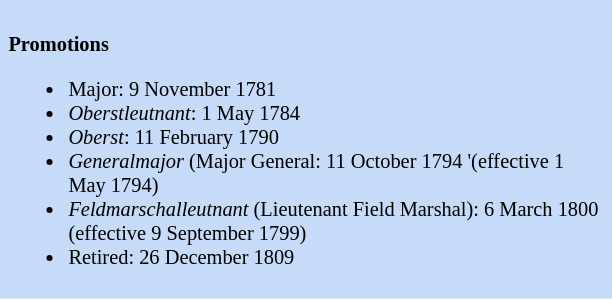<table class="toccolours" style="float: left; margin-left: 1em; margin-right: 2em; font-size: 85%; background:#c6dbf7; color:black; width:30em; max-width: 40%;" cellspacing="5">
<tr>
<td style="text-align: left;"><br><strong>Promotions</strong><ul><li>Major: 9 November 1781</li><li><em>Oberstleutnant</em>: 1 May 1784</li><li><em>Oberst</em>: 11 February 1790</li><li><em>Generalmajor</em> (Major General: 11 October 1794 '(effective 1 May 1794)</li><li><em>Feldmarschalleutnant</em> (Lieutenant Field Marshal): 6 March 1800 (effective 9 September 1799)</li><li>Retired: 26 December 1809</li></ul></td>
</tr>
</table>
